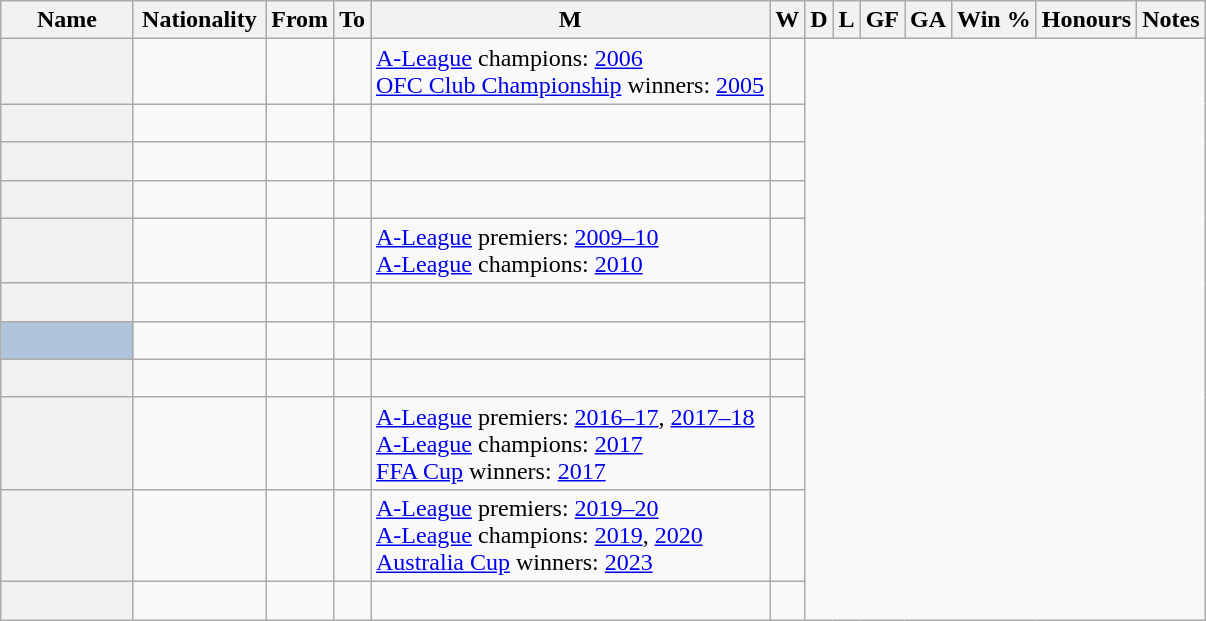<table class="wikitable plainrowheaders sortable" style="text-align:center">
<tr>
<th width=11%>Name</th>
<th width=11%>Nationality</th>
<th>From</th>
<th>To</th>
<th>M</th>
<th>W</th>
<th>D</th>
<th>L</th>
<th>GF</th>
<th>GA</th>
<th>Win %</th>
<th class="unsortable">Honours</th>
<th class="unsortable">Notes</th>
</tr>
<tr>
<th scope=row style=text-align:left></th>
<td align=left></td>
<td align=left></td>
<td align=left><br></td>
<td align=left><a href='#'>A-League</a> champions: <a href='#'>2006</a><br><a href='#'>OFC Club Championship</a> winners: <a href='#'>2005</a></td>
<td></td>
</tr>
<tr>
<th scope=row style=text-align:left></th>
<td align=left></td>
<td align=left></td>
<td align=left><br></td>
<td></td>
<td></td>
</tr>
<tr>
<th scope=row style=text-align:left></th>
<td align=left></td>
<td align=left></td>
<td align=left><br></td>
<td></td>
<td></td>
</tr>
<tr>
<th scope=row style=text-align:left></th>
<td align=left></td>
<td align=left></td>
<td align=left><br></td>
<td></td>
<td></td>
</tr>
<tr>
<th scope=row style=text-align:left></th>
<td align=left></td>
<td align=left></td>
<td align=left><br></td>
<td align=left><a href='#'>A-League</a> premiers: <a href='#'>2009–10</a><br><a href='#'>A-League</a> champions: <a href='#'>2010</a></td>
<td></td>
</tr>
<tr>
<th scope=row style=text-align:left></th>
<td align=left></td>
<td align=left></td>
<td align=left><br></td>
<td></td>
<td></td>
</tr>
<tr>
<th scope=row style=background:#B0C4DE> </th>
<td align=left></td>
<td align=left></td>
<td align=left><br></td>
<td></td>
<td></td>
</tr>
<tr>
<th scope=row style=text-align:left></th>
<td align=left></td>
<td align=left></td>
<td align=left><br></td>
<td></td>
<td></td>
</tr>
<tr>
<th scope=row style=text-align:left></th>
<td align=left></td>
<td align=left></td>
<td align=left><br></td>
<td align=left><a href='#'>A-League</a> premiers: <a href='#'>2016–17</a>, <a href='#'>2017–18</a><br><a href='#'>A-League</a> champions: <a href='#'>2017</a><br><a href='#'>FFA Cup</a> winners: <a href='#'>2017</a></td>
<td></td>
</tr>
<tr>
<th scope=row style=text-align:left></th>
<td align=left></td>
<td align=left></td>
<td align=left><br></td>
<td align=left><a href='#'>A-League</a> premiers: <a href='#'>2019–20</a><br><a href='#'>A-League</a> champions: <a href='#'>2019</a>, <a href='#'>2020</a><br><a href='#'>Australia Cup</a> winners: <a href='#'>2023</a></td>
<td></td>
</tr>
<tr>
<th scope=row style=text-align:left></th>
<td align=left></td>
<td align=left></td>
<td align=left><br></td>
<td align=left></td>
<td></td>
</tr>
</table>
